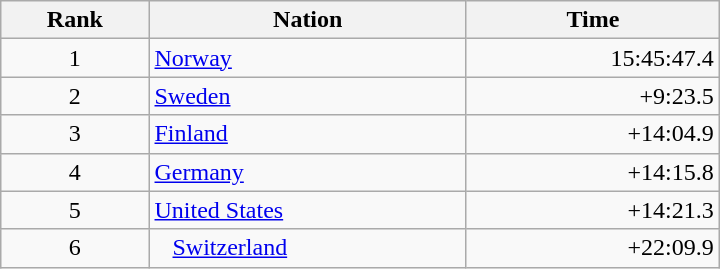<table class="wikitable" style="width:30em;margin-bottom:0;">
<tr>
<th>Rank</th>
<th>Nation</th>
<th>Time</th>
</tr>
<tr>
<td style="text-align:center;">1</td>
<td> <a href='#'>Norway</a></td>
<td align="right">15:45:47.4</td>
</tr>
<tr>
<td style="text-align:center;">2</td>
<td> <a href='#'>Sweden</a></td>
<td align="right">+9:23.5</td>
</tr>
<tr>
<td style="text-align:center;">3</td>
<td> <a href='#'>Finland</a></td>
<td align="right">+14:04.9</td>
</tr>
<tr>
<td style="text-align:center;">4</td>
<td> <a href='#'>Germany</a></td>
<td align="right">+14:15.8</td>
</tr>
<tr>
<td style="text-align:center;">5</td>
<td> <a href='#'>United States</a></td>
<td align="right">+14:21.3</td>
</tr>
<tr>
<td style="text-align:center;">6</td>
<td>   <a href='#'>Switzerland</a></td>
<td align="right">+22:09.9</td>
</tr>
</table>
